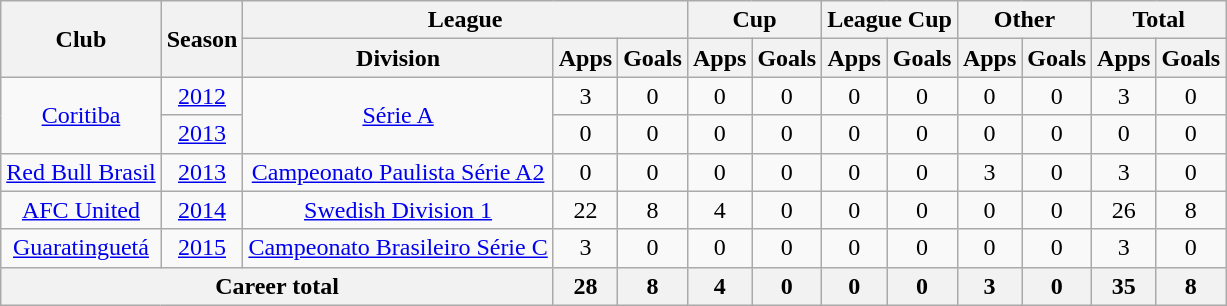<table class="wikitable" style="text-align:center">
<tr>
<th rowspan="2">Club</th>
<th rowspan="2">Season</th>
<th colspan="3">League</th>
<th colspan="2">Cup</th>
<th colspan="2">League Cup</th>
<th colspan="2">Other</th>
<th colspan="2">Total</th>
</tr>
<tr>
<th>Division</th>
<th>Apps</th>
<th>Goals</th>
<th>Apps</th>
<th>Goals</th>
<th>Apps</th>
<th>Goals</th>
<th>Apps</th>
<th>Goals</th>
<th>Apps</th>
<th>Goals</th>
</tr>
<tr>
<td rowspan="2"><a href='#'>Coritiba</a></td>
<td><a href='#'>2012</a></td>
<td rowspan="2"><a href='#'>Série A</a></td>
<td>3</td>
<td>0</td>
<td>0</td>
<td>0</td>
<td>0</td>
<td>0</td>
<td>0</td>
<td>0</td>
<td>3</td>
<td>0</td>
</tr>
<tr>
<td><a href='#'>2013</a></td>
<td>0</td>
<td>0</td>
<td>0</td>
<td>0</td>
<td>0</td>
<td>0</td>
<td>0</td>
<td>0</td>
<td>0</td>
<td>0</td>
</tr>
<tr>
<td rowspan="1"><a href='#'>Red Bull Brasil</a></td>
<td><a href='#'>2013</a></td>
<td rowspan="1"><a href='#'>Campeonato Paulista Série A2</a></td>
<td>0</td>
<td>0</td>
<td>0</td>
<td>0</td>
<td>0</td>
<td>0</td>
<td>3</td>
<td>0</td>
<td>3</td>
<td>0</td>
</tr>
<tr>
<td rowspan="1"><a href='#'>AFC United</a></td>
<td><a href='#'>2014</a></td>
<td rowspan="1"><a href='#'>Swedish Division 1</a></td>
<td>22</td>
<td>8</td>
<td>4</td>
<td>0</td>
<td>0</td>
<td>0</td>
<td>0</td>
<td>0</td>
<td>26</td>
<td>8</td>
</tr>
<tr>
<td rowspan="1"><a href='#'>Guaratinguetá</a></td>
<td><a href='#'>2015</a></td>
<td rowspan="1"><a href='#'>Campeonato Brasileiro Série C</a></td>
<td>3</td>
<td>0</td>
<td>0</td>
<td>0</td>
<td>0</td>
<td>0</td>
<td>0</td>
<td>0</td>
<td>3</td>
<td>0</td>
</tr>
<tr>
<th colspan="3">Career total</th>
<th>28</th>
<th>8</th>
<th>4</th>
<th>0</th>
<th>0</th>
<th>0</th>
<th>3</th>
<th>0</th>
<th>35</th>
<th>8</th>
</tr>
</table>
